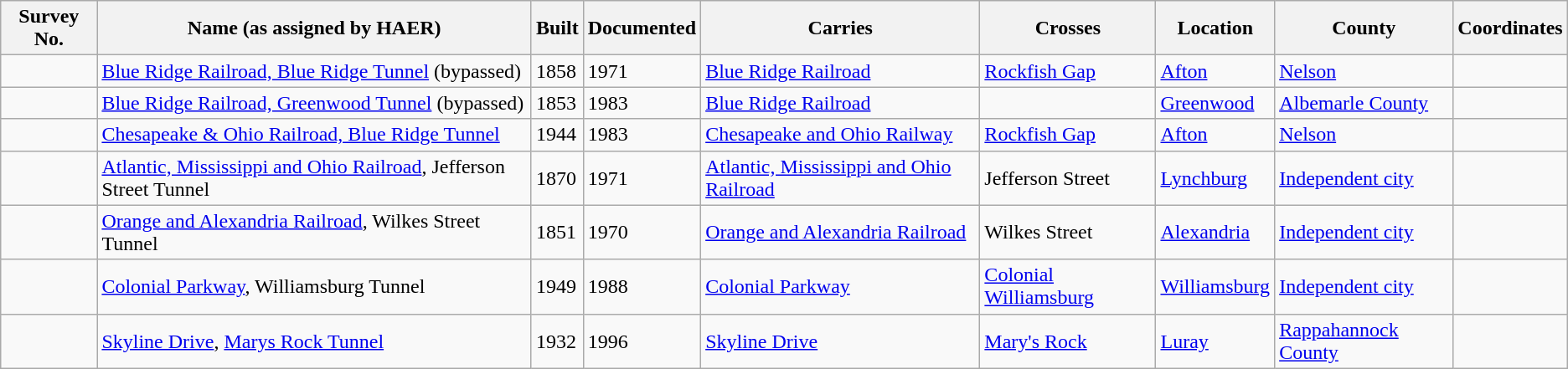<table class="wikitable sortable">
<tr>
<th>Survey No.</th>
<th>Name (as assigned by HAER)</th>
<th>Built</th>
<th>Documented</th>
<th>Carries</th>
<th>Crosses</th>
<th>Location</th>
<th>County</th>
<th>Coordinates</th>
</tr>
<tr>
<td></td>
<td><a href='#'>Blue Ridge Railroad, Blue Ridge Tunnel</a> (bypassed)</td>
<td>1858</td>
<td>1971</td>
<td><a href='#'>Blue Ridge Railroad</a></td>
<td><a href='#'>Rockfish Gap</a></td>
<td><a href='#'>Afton</a></td>
<td><a href='#'>Nelson</a></td>
<td></td>
</tr>
<tr>
<td></td>
<td><a href='#'>Blue Ridge Railroad, Greenwood Tunnel</a> (bypassed)</td>
<td>1853</td>
<td>1983</td>
<td><a href='#'>Blue Ridge Railroad</a></td>
<td></td>
<td><a href='#'>Greenwood</a></td>
<td><a href='#'>Albemarle County</a></td>
<td></td>
</tr>
<tr>
<td></td>
<td><a href='#'>Chesapeake & Ohio Railroad, Blue Ridge Tunnel</a></td>
<td>1944</td>
<td>1983</td>
<td><a href='#'>Chesapeake and Ohio Railway</a></td>
<td><a href='#'>Rockfish Gap</a></td>
<td><a href='#'>Afton</a></td>
<td><a href='#'>Nelson</a></td>
<td></td>
</tr>
<tr>
<td></td>
<td><a href='#'>Atlantic, Mississippi and Ohio Railroad</a>, Jefferson Street Tunnel</td>
<td>1870</td>
<td>1971</td>
<td><a href='#'>Atlantic, Mississippi and Ohio Railroad</a></td>
<td>Jefferson Street</td>
<td><a href='#'>Lynchburg</a></td>
<td><a href='#'>Independent city</a></td>
<td></td>
</tr>
<tr>
<td></td>
<td><a href='#'>Orange and Alexandria Railroad</a>, Wilkes Street Tunnel</td>
<td>1851</td>
<td>1970</td>
<td><a href='#'>Orange and Alexandria Railroad</a></td>
<td>Wilkes Street</td>
<td><a href='#'>Alexandria</a></td>
<td><a href='#'>Independent city</a></td>
<td></td>
</tr>
<tr>
<td></td>
<td><a href='#'>Colonial Parkway</a>, Williamsburg Tunnel</td>
<td>1949</td>
<td>1988</td>
<td><a href='#'>Colonial Parkway</a></td>
<td><a href='#'>Colonial Williamsburg</a></td>
<td><a href='#'>Williamsburg</a></td>
<td><a href='#'>Independent city</a></td>
<td></td>
</tr>
<tr>
<td></td>
<td><a href='#'>Skyline Drive</a>, <a href='#'>Marys Rock Tunnel</a></td>
<td>1932</td>
<td>1996</td>
<td><a href='#'>Skyline Drive</a></td>
<td><a href='#'>Mary's Rock</a></td>
<td><a href='#'>Luray</a></td>
<td><a href='#'>Rappahannock County</a></td>
<td></td>
</tr>
</table>
